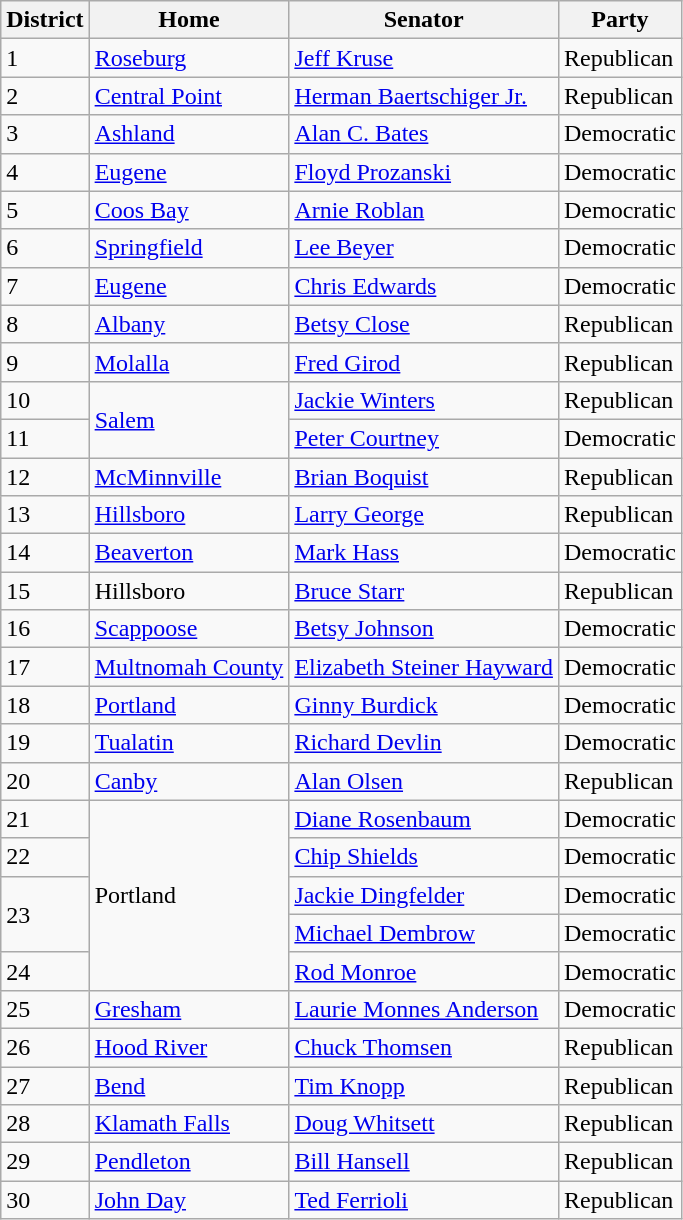<table class="wikitable">
<tr>
<th>District</th>
<th>Home</th>
<th>Senator</th>
<th>Party</th>
</tr>
<tr>
<td>1</td>
<td><a href='#'>Roseburg</a></td>
<td><a href='#'>Jeff Kruse</a></td>
<td>Republican</td>
</tr>
<tr>
<td>2</td>
<td><a href='#'>Central Point</a></td>
<td><a href='#'>Herman Baertschiger Jr.</a></td>
<td>Republican</td>
</tr>
<tr>
<td>3</td>
<td><a href='#'>Ashland</a></td>
<td><a href='#'>Alan C. Bates</a></td>
<td>Democratic</td>
</tr>
<tr>
<td>4</td>
<td><a href='#'>Eugene</a></td>
<td><a href='#'>Floyd Prozanski</a></td>
<td>Democratic</td>
</tr>
<tr>
<td>5</td>
<td><a href='#'>Coos Bay</a></td>
<td><a href='#'>Arnie Roblan</a></td>
<td>Democratic</td>
</tr>
<tr>
<td>6</td>
<td><a href='#'>Springfield</a></td>
<td><a href='#'>Lee Beyer</a></td>
<td>Democratic</td>
</tr>
<tr>
<td>7</td>
<td><a href='#'>Eugene</a></td>
<td><a href='#'>Chris Edwards</a></td>
<td>Democratic</td>
</tr>
<tr>
<td>8</td>
<td><a href='#'>Albany</a></td>
<td><a href='#'>Betsy Close</a></td>
<td>Republican</td>
</tr>
<tr>
<td>9</td>
<td><a href='#'>Molalla</a></td>
<td><a href='#'>Fred Girod</a></td>
<td>Republican</td>
</tr>
<tr>
<td>10</td>
<td rowspan="2"><a href='#'>Salem</a></td>
<td><a href='#'>Jackie Winters</a></td>
<td>Republican</td>
</tr>
<tr>
<td>11</td>
<td><a href='#'>Peter Courtney</a></td>
<td>Democratic</td>
</tr>
<tr>
<td>12</td>
<td><a href='#'>McMinnville</a></td>
<td><a href='#'>Brian Boquist</a></td>
<td>Republican</td>
</tr>
<tr>
<td>13</td>
<td><a href='#'>Hillsboro</a></td>
<td><a href='#'>Larry George</a></td>
<td>Republican</td>
</tr>
<tr>
<td>14</td>
<td><a href='#'>Beaverton</a></td>
<td><a href='#'>Mark Hass</a></td>
<td>Democratic</td>
</tr>
<tr>
<td>15</td>
<td>Hillsboro</td>
<td><a href='#'>Bruce Starr</a></td>
<td>Republican</td>
</tr>
<tr>
<td>16</td>
<td><a href='#'>Scappoose</a></td>
<td><a href='#'>Betsy Johnson</a></td>
<td>Democratic</td>
</tr>
<tr>
<td>17</td>
<td><a href='#'>Multnomah County</a></td>
<td><a href='#'>Elizabeth Steiner Hayward</a></td>
<td>Democratic</td>
</tr>
<tr>
<td>18</td>
<td><a href='#'>Portland</a></td>
<td><a href='#'>Ginny Burdick</a></td>
<td>Democratic</td>
</tr>
<tr>
<td>19</td>
<td><a href='#'>Tualatin</a></td>
<td><a href='#'>Richard Devlin</a></td>
<td>Democratic</td>
</tr>
<tr>
<td>20</td>
<td><a href='#'>Canby</a></td>
<td><a href='#'>Alan Olsen</a></td>
<td>Republican</td>
</tr>
<tr>
<td>21</td>
<td rowspan="5">Portland</td>
<td><a href='#'>Diane Rosenbaum</a></td>
<td>Democratic</td>
</tr>
<tr>
<td>22</td>
<td><a href='#'>Chip Shields</a></td>
<td>Democratic</td>
</tr>
<tr>
<td rowspan=2>23</td>
<td><a href='#'>Jackie Dingfelder</a></td>
<td>Democratic</td>
</tr>
<tr>
<td><a href='#'>Michael Dembrow</a></td>
<td>Democratic</td>
</tr>
<tr>
<td>24</td>
<td><a href='#'>Rod Monroe</a></td>
<td>Democratic</td>
</tr>
<tr>
<td>25</td>
<td><a href='#'>Gresham</a></td>
<td><a href='#'>Laurie Monnes Anderson</a></td>
<td>Democratic</td>
</tr>
<tr>
<td>26</td>
<td><a href='#'>Hood River</a></td>
<td><a href='#'>Chuck Thomsen</a></td>
<td>Republican</td>
</tr>
<tr>
<td>27</td>
<td><a href='#'>Bend</a></td>
<td><a href='#'>Tim Knopp</a></td>
<td>Republican</td>
</tr>
<tr>
<td>28</td>
<td><a href='#'>Klamath Falls</a></td>
<td><a href='#'>Doug Whitsett</a></td>
<td>Republican</td>
</tr>
<tr>
<td>29</td>
<td><a href='#'>Pendleton</a></td>
<td><a href='#'>Bill Hansell</a></td>
<td>Republican</td>
</tr>
<tr>
<td>30</td>
<td><a href='#'>John Day</a></td>
<td><a href='#'>Ted Ferrioli</a></td>
<td>Republican</td>
</tr>
</table>
